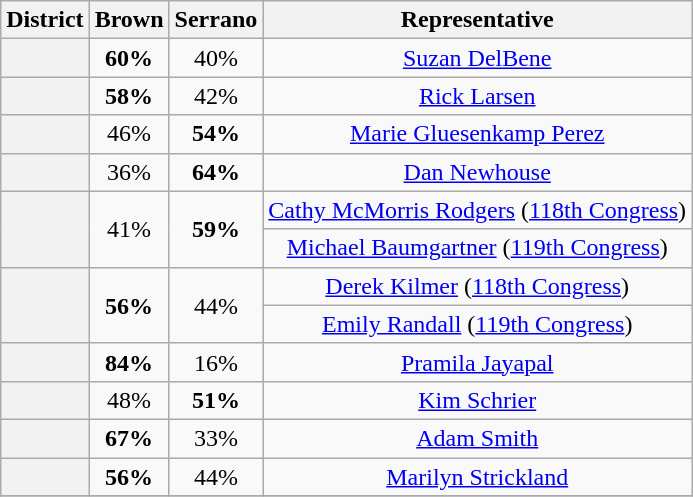<table class=wikitable>
<tr>
<th>District</th>
<th>Brown</th>
<th>Serrano</th>
<th>Representative</th>
</tr>
<tr align=center>
<th></th>
<td><strong>60%</strong></td>
<td>40%</td>
<td><a href='#'>Suzan DelBene</a></td>
</tr>
<tr align=center>
<th></th>
<td><strong>58%</strong></td>
<td>42%</td>
<td><a href='#'>Rick Larsen</a></td>
</tr>
<tr align=center>
<th></th>
<td>46%</td>
<td><strong>54%</strong></td>
<td><a href='#'>Marie Gluesenkamp Perez</a></td>
</tr>
<tr align=center>
<th></th>
<td>36%</td>
<td><strong>64%</strong></td>
<td><a href='#'>Dan Newhouse</a></td>
</tr>
<tr align=center>
<th rowspan=2 ></th>
<td rowspan=2>41%</td>
<td rowspan=2><strong>59%</strong></td>
<td><a href='#'>Cathy McMorris Rodgers</a> (<a href='#'>118th Congress</a>)</td>
</tr>
<tr align=center>
<td><a href='#'>Michael Baumgartner</a> (<a href='#'>119th Congress</a>)</td>
</tr>
<tr align=center>
<th rowspan=2 ></th>
<td rowspan=2><strong>56%</strong></td>
<td rowspan=2>44%</td>
<td><a href='#'>Derek Kilmer</a> (<a href='#'>118th Congress</a>)</td>
</tr>
<tr align=center>
<td><a href='#'>Emily Randall</a> (<a href='#'>119th Congress</a>)</td>
</tr>
<tr align=center>
<th></th>
<td><strong>84%</strong></td>
<td>16%</td>
<td><a href='#'>Pramila Jayapal</a></td>
</tr>
<tr align=center>
<th></th>
<td>48%</td>
<td><strong>51%</strong></td>
<td><a href='#'>Kim Schrier</a></td>
</tr>
<tr align=center>
<th></th>
<td><strong>67%</strong></td>
<td>33%</td>
<td><a href='#'>Adam Smith</a></td>
</tr>
<tr align=center>
<th></th>
<td><strong>56%</strong></td>
<td>44%</td>
<td><a href='#'>Marilyn Strickland</a></td>
</tr>
<tr align=center>
</tr>
</table>
